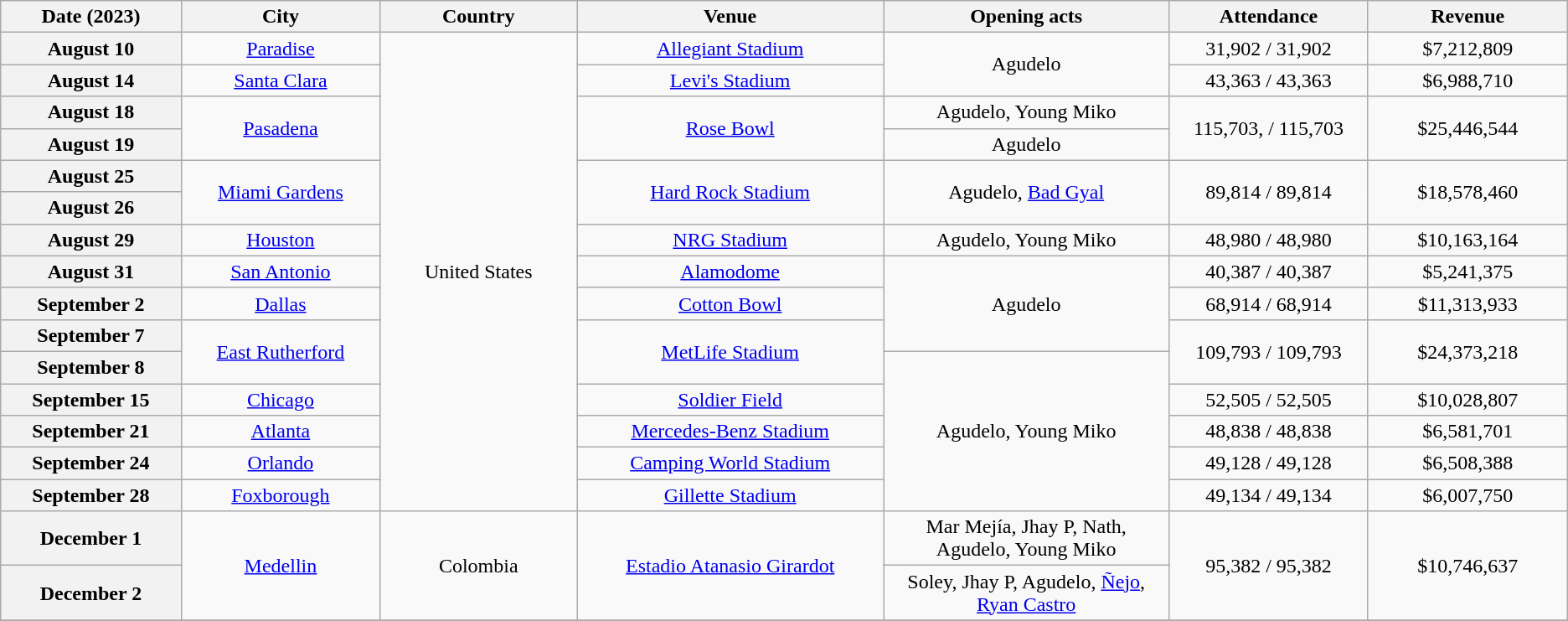<table class="wikitable plainrowheaders" style="text-align:center;">
<tr>
<th scope="col" style="width:9em;">Date (2023)</th>
<th scope="col" style="width:10em;">City</th>
<th scope="col" style="width:10em;">Country</th>
<th scope="col" style="width:16em;">Venue</th>
<th scope="col" style="width:15em;">Opening acts</th>
<th scope="col" style="width:10em;">Attendance</th>
<th scope="col" style="width:10em;">Revenue</th>
</tr>
<tr>
<th scope="row" style="text-align:center;">August 10</th>
<td><a href='#'>Paradise</a></td>
<td rowspan="15">United States</td>
<td><a href='#'>Allegiant Stadium</a></td>
<td rowspan="2">Agudelo</td>
<td>31,902 / 31,902</td>
<td>$7,212,809</td>
</tr>
<tr>
<th scope="row" style="text-align:center;">August 14</th>
<td><a href='#'>Santa Clara</a></td>
<td><a href='#'>Levi's Stadium</a></td>
<td>43,363 / 43,363</td>
<td>$6,988,710</td>
</tr>
<tr>
<th scope="row" style="text-align:center;">August 18</th>
<td rowspan="2"><a href='#'>Pasadena</a></td>
<td rowspan="2"><a href='#'>Rose Bowl</a></td>
<td>Agudelo, Young Miko</td>
<td rowspan="2">115,703, / 115,703</td>
<td rowspan="2">$25,446,544</td>
</tr>
<tr>
<th scope="row" style="text-align:center;">August 19</th>
<td>Agudelo</td>
</tr>
<tr>
<th scope="row" style="text-align:center;">August 25</th>
<td rowspan="2"><a href='#'>Miami Gardens</a></td>
<td rowspan="2"><a href='#'>Hard Rock Stadium</a></td>
<td rowspan="2">Agudelo, <a href='#'>Bad Gyal</a></td>
<td rowspan="2">89,814 / 89,814</td>
<td rowspan="2">$18,578,460</td>
</tr>
<tr>
<th scope="row" style="text-align:center;">August 26</th>
</tr>
<tr>
<th scope="row" style="text-align:center;">August 29</th>
<td><a href='#'>Houston</a></td>
<td><a href='#'>NRG Stadium</a></td>
<td>Agudelo, Young Miko</td>
<td>48,980 / 48,980</td>
<td>$10,163,164</td>
</tr>
<tr>
<th scope="row" style="text-align:center;">August 31</th>
<td><a href='#'>San Antonio</a></td>
<td><a href='#'>Alamodome</a></td>
<td rowspan="3">Agudelo</td>
<td>40,387 / 40,387</td>
<td>$5,241,375</td>
</tr>
<tr>
<th scope="row" style="text-align:center;">September 2</th>
<td><a href='#'>Dallas</a></td>
<td><a href='#'>Cotton Bowl</a></td>
<td>68,914 / 68,914</td>
<td>$11,313,933</td>
</tr>
<tr>
<th scope="row" style="text-align:center;">September 7</th>
<td rowspan="2"><a href='#'>East Rutherford</a></td>
<td rowspan="2"><a href='#'>MetLife Stadium</a></td>
<td rowspan="2">109,793 / 109,793</td>
<td rowspan="2">$24,373,218</td>
</tr>
<tr>
<th scope="row" style="text-align:center;">September 8</th>
<td rowspan="5">Agudelo, Young Miko</td>
</tr>
<tr>
<th scope="row" style="text-align:center;">September 15</th>
<td><a href='#'>Chicago</a></td>
<td><a href='#'>Soldier Field</a></td>
<td>52,505 / 52,505</td>
<td>$10,028,807</td>
</tr>
<tr>
<th scope="row" style="text-align:center;">September 21</th>
<td><a href='#'>Atlanta</a></td>
<td><a href='#'>Mercedes-Benz Stadium</a></td>
<td>48,838 / 48,838</td>
<td>$6,581,701</td>
</tr>
<tr>
<th scope="row" style="text-align:center;">September 24</th>
<td><a href='#'>Orlando</a></td>
<td><a href='#'>Camping World Stadium</a></td>
<td>49,128 / 49,128</td>
<td>$6,508,388</td>
</tr>
<tr>
<th scope="row" style="text-align:center;">September 28</th>
<td><a href='#'>Foxborough</a></td>
<td><a href='#'>Gillette Stadium</a></td>
<td>49,134 / 49,134</td>
<td>$6,007,750</td>
</tr>
<tr>
<th scope="row" style="text-align:center;">December 1</th>
<td rowspan="2"><a href='#'>Medellin</a></td>
<td rowspan="2">Colombia</td>
<td rowspan="2"><a href='#'>Estadio Atanasio Girardot</a></td>
<td>Mar Mejía, Jhay P, Nath, Agudelo, Young Miko</td>
<td rowspan="2">95,382 / 95,382</td>
<td rowspan="2">$10,746,637</td>
</tr>
<tr>
<th scope="row" style="text-align:center;">December 2</th>
<td>Soley, Jhay P, Agudelo, <a href='#'>Ñejo</a>, <a href='#'>Ryan Castro</a></td>
</tr>
<tr>
</tr>
</table>
